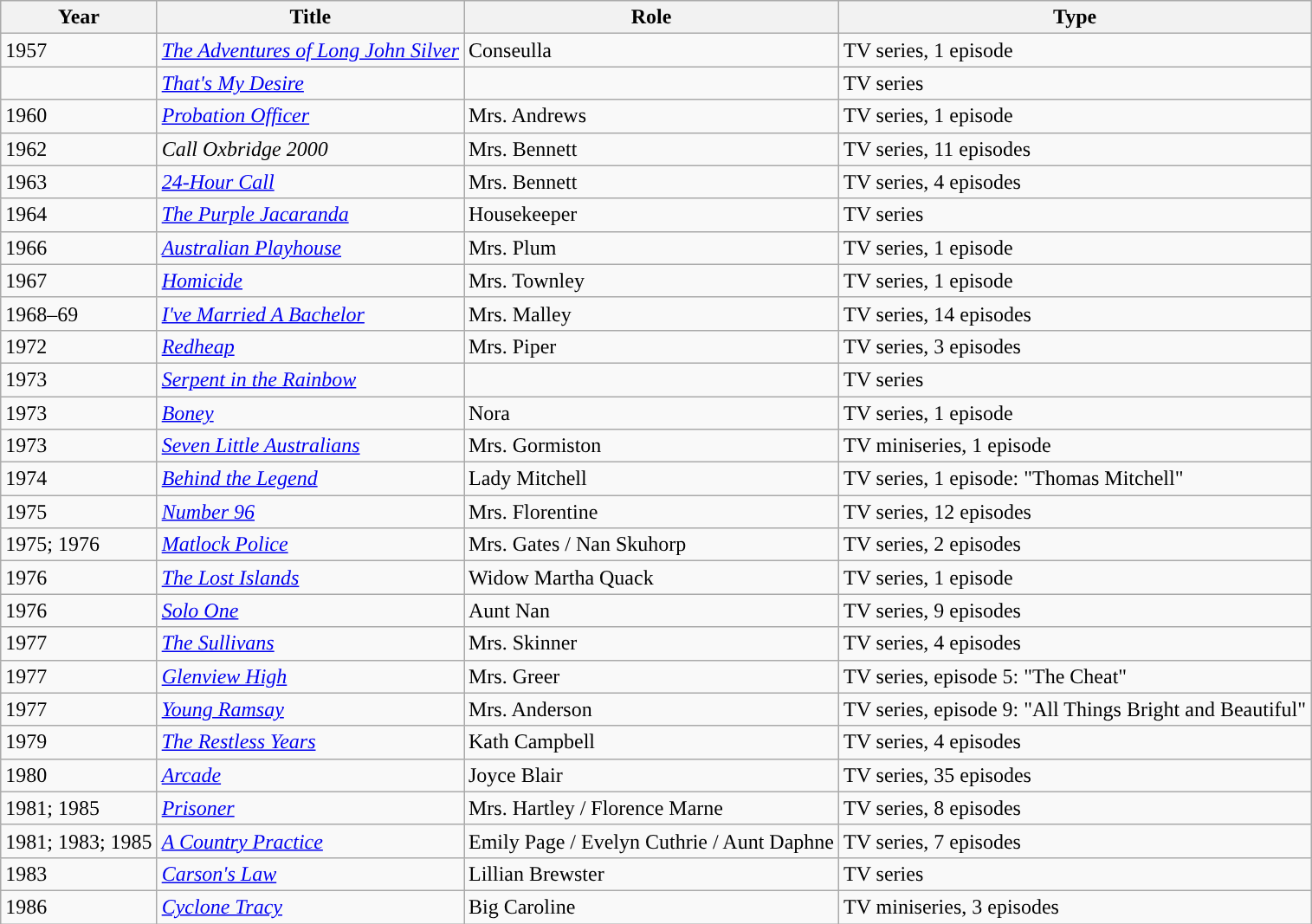<table class="wikitable">
<tr>
<th>Year</th>
<th>Title</th>
<th>Role</th>
<th>Type</th>
</tr>
<tr>
<td>1957</td>
<td><em><a href='#'>The Adventures of Long John Silver</a></em></td>
<td>Conseulla</td>
<td>TV series, 1 episode</td>
</tr>
<tr>
<td></td>
<td><em><a href='#'>That's My Desire</a></em></td>
<td></td>
<td>TV series</td>
</tr>
<tr>
<td>1960</td>
<td><em><a href='#'>Probation Officer</a></em></td>
<td>Mrs. Andrews</td>
<td>TV series, 1 episode</td>
</tr>
<tr>
<td>1962</td>
<td><em>Call Oxbridge 2000</em></td>
<td>Mrs. Bennett</td>
<td>TV series, 11 episodes</td>
</tr>
<tr>
<td>1963</td>
<td><em><a href='#'>24-Hour Call</a></em></td>
<td>Mrs. Bennett</td>
<td>TV series, 4 episodes</td>
</tr>
<tr>
<td>1964</td>
<td><em><a href='#'>The Purple Jacaranda</a></em></td>
<td>Housekeeper</td>
<td>TV series</td>
</tr>
<tr>
<td>1966</td>
<td><em><a href='#'>Australian Playhouse</a></em></td>
<td>Mrs. Plum</td>
<td>TV series, 1 episode</td>
</tr>
<tr>
<td>1967</td>
<td><em><a href='#'>Homicide</a></em></td>
<td>Mrs. Townley</td>
<td>TV series, 1 episode</td>
</tr>
<tr>
<td>1968–69</td>
<td><em><a href='#'>I've Married A Bachelor</a></em></td>
<td>Mrs. Malley</td>
<td>TV series, 14 episodes</td>
</tr>
<tr>
<td>1972</td>
<td><em><a href='#'>Redheap</a></em></td>
<td>Mrs. Piper</td>
<td>TV series, 3 episodes</td>
</tr>
<tr>
<td>1973</td>
<td><em><a href='#'>Serpent in the Rainbow</a></em></td>
<td></td>
<td>TV series</td>
</tr>
<tr>
<td>1973</td>
<td><em><a href='#'>Boney</a></em></td>
<td>Nora</td>
<td>TV series, 1 episode</td>
</tr>
<tr>
<td>1973</td>
<td><em><a href='#'>Seven Little Australians</a></em></td>
<td>Mrs. Gormiston</td>
<td>TV miniseries, 1 episode</td>
</tr>
<tr>
<td>1974</td>
<td><em><a href='#'>Behind the Legend</a></em></td>
<td>Lady Mitchell</td>
<td>TV series, 1 episode: "Thomas Mitchell"</td>
</tr>
<tr>
<td>1975</td>
<td><em><a href='#'>Number 96</a></em></td>
<td>Mrs. Florentine</td>
<td>TV series, 12 episodes</td>
</tr>
<tr>
<td>1975; 1976</td>
<td><em><a href='#'>Matlock Police</a></em></td>
<td>Mrs. Gates / Nan Skuhorp</td>
<td>TV series, 2 episodes</td>
</tr>
<tr>
<td>1976</td>
<td><em><a href='#'>The Lost Islands</a></em></td>
<td>Widow Martha Quack</td>
<td>TV series, 1 episode</td>
</tr>
<tr>
<td>1976</td>
<td><em><a href='#'>Solo One</a></em></td>
<td>Aunt Nan</td>
<td>TV series, 9 episodes</td>
</tr>
<tr>
<td>1977</td>
<td><em><a href='#'>The Sullivans</a></em></td>
<td>Mrs. Skinner</td>
<td>TV series, 4 episodes</td>
</tr>
<tr>
<td>1977</td>
<td><em><a href='#'>Glenview High</a></em></td>
<td>Mrs. Greer</td>
<td>TV series, episode 5: "The Cheat"</td>
</tr>
<tr>
<td>1977</td>
<td><em><a href='#'>Young Ramsay</a></em></td>
<td>Mrs. Anderson</td>
<td>TV series, episode 9: "All Things Bright and Beautiful"</td>
</tr>
<tr>
<td>1979</td>
<td><em><a href='#'>The Restless Years</a></em></td>
<td>Kath Campbell</td>
<td>TV series, 4 episodes</td>
</tr>
<tr>
<td>1980</td>
<td><em><a href='#'>Arcade</a></em></td>
<td>Joyce Blair</td>
<td>TV series, 35 episodes</td>
</tr>
<tr>
<td>1981; 1985</td>
<td><em><a href='#'>Prisoner</a></em></td>
<td>Mrs. Hartley / Florence Marne</td>
<td>TV series, 8 episodes</td>
</tr>
<tr>
<td>1981; 1983; 1985</td>
<td><em><a href='#'>A Country Practice</a></em></td>
<td>Emily Page / Evelyn Cuthrie / Aunt Daphne</td>
<td>TV series, 7 episodes</td>
</tr>
<tr>
<td>1983</td>
<td><em><a href='#'>Carson's Law</a></em></td>
<td>Lillian Brewster</td>
<td>TV series</td>
</tr>
<tr>
<td>1986</td>
<td><em><a href='#'>Cyclone Tracy</a></em></td>
<td>Big Caroline</td>
<td>TV miniseries, 3 episodes</td>
</tr>
</table>
